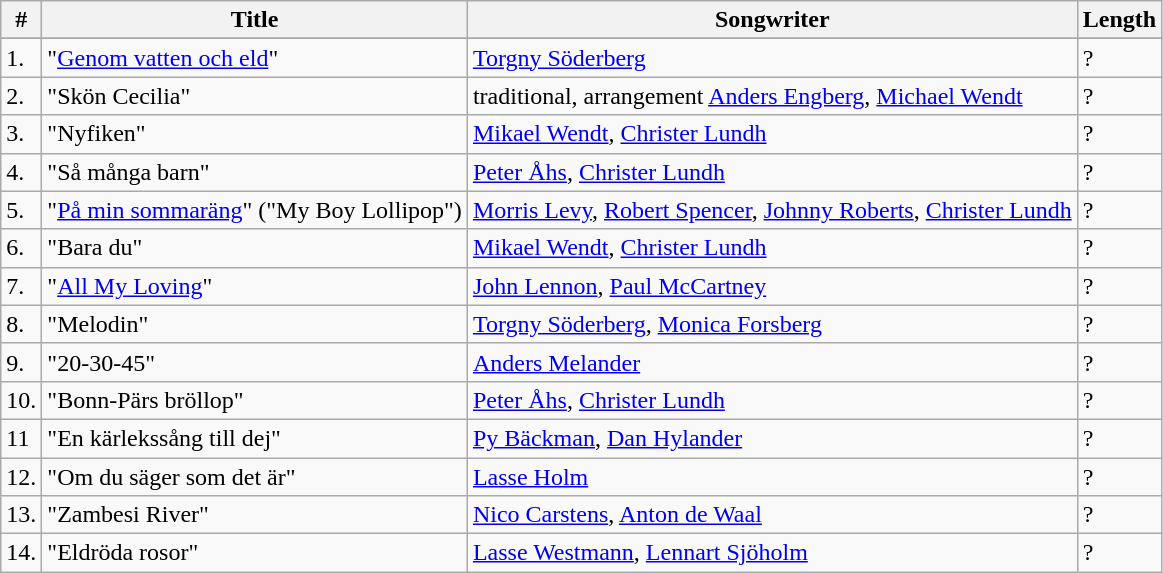<table class="wikitable">
<tr>
<th>#</th>
<th>Title</th>
<th>Songwriter</th>
<th>Length</th>
</tr>
<tr bgcolor="#ebf5ff">
</tr>
<tr>
<td>1.</td>
<td>"<a href='#'>Genom vatten och eld</a>"</td>
<td><a href='#'>Torgny Söderberg</a></td>
<td>?</td>
</tr>
<tr>
<td>2.</td>
<td>"Skön Cecilia"</td>
<td>traditional, arrangement <a href='#'>Anders Engberg</a>, <a href='#'>Michael Wendt</a></td>
<td>?</td>
</tr>
<tr>
<td>3.</td>
<td>"Nyfiken"</td>
<td><a href='#'>Mikael Wendt</a>, <a href='#'>Christer Lundh</a></td>
<td>?</td>
</tr>
<tr>
<td>4.</td>
<td>"Så många barn"</td>
<td><a href='#'>Peter Åhs</a>, <a href='#'>Christer Lundh</a></td>
<td>?</td>
</tr>
<tr>
<td>5.</td>
<td>"<a href='#'>På min sommaräng</a>" ("My Boy Lollipop")</td>
<td><a href='#'>Morris Levy</a>, <a href='#'>Robert Spencer</a>, <a href='#'>Johnny Roberts</a>, <a href='#'>Christer Lundh</a></td>
<td>?</td>
</tr>
<tr>
<td>6.</td>
<td>"Bara du"</td>
<td><a href='#'>Mikael Wendt</a>, <a href='#'>Christer Lundh</a></td>
<td>?</td>
</tr>
<tr>
<td>7.</td>
<td>"<a href='#'>All My Loving</a>"</td>
<td><a href='#'>John Lennon</a>, <a href='#'>Paul McCartney</a></td>
<td>?</td>
</tr>
<tr>
<td>8.</td>
<td>"Melodin"</td>
<td><a href='#'>Torgny Söderberg</a>, <a href='#'>Monica Forsberg</a></td>
<td>?</td>
</tr>
<tr>
<td>9.</td>
<td>"20-30-45"</td>
<td><a href='#'>Anders Melander</a></td>
<td>?</td>
</tr>
<tr>
<td>10.</td>
<td>"Bonn-Pärs bröllop"</td>
<td><a href='#'>Peter Åhs</a>, <a href='#'>Christer Lundh</a></td>
<td>?</td>
</tr>
<tr>
<td>11</td>
<td>"En kärlekssång till dej"</td>
<td><a href='#'>Py Bäckman</a>, <a href='#'>Dan Hylander</a></td>
<td>?</td>
</tr>
<tr>
<td>12.</td>
<td>"Om du säger som det är"</td>
<td><a href='#'>Lasse Holm</a></td>
<td>?</td>
</tr>
<tr>
<td>13.</td>
<td>"Zambesi River"</td>
<td><a href='#'>Nico Carstens</a>, <a href='#'>Anton de Waal</a></td>
<td>?</td>
</tr>
<tr>
<td>14.</td>
<td>"Eldröda rosor"</td>
<td><a href='#'>Lasse Westmann</a>, <a href='#'>Lennart Sjöholm</a></td>
<td>?</td>
</tr>
</table>
